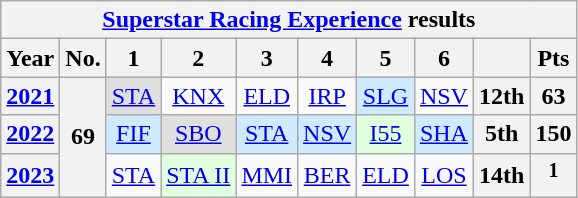<table class="wikitable" style="text-align:center">
<tr>
<th colspan=10><a href='#'>Superstar Racing Experience</a> results</th>
</tr>
<tr>
<th>Year</th>
<th>No.</th>
<th>1</th>
<th>2</th>
<th>3</th>
<th>4</th>
<th>5</th>
<th>6</th>
<th></th>
<th>Pts</th>
</tr>
<tr>
<th><a href='#'>2021</a></th>
<th rowspan=3>69</th>
<td style="background:#DFDFDF;"><a href='#'>STA</a><br></td>
<td><a href='#'>KNX</a></td>
<td><a href='#'>ELD</a></td>
<td><a href='#'>IRP</a></td>
<td style="background:#CFEAFF;"><a href='#'>SLG</a><br></td>
<td><a href='#'>NSV</a></td>
<th>12th</th>
<th>63</th>
</tr>
<tr>
<th><a href='#'>2022</a></th>
<td style="background:#CFEAFF;"><a href='#'>FIF</a><br></td>
<td style="background:#DFDFDF;"><a href='#'>SBO</a><br></td>
<td style="background:#CFEAFF;"><a href='#'>STA</a><br></td>
<td style="background:#CFEAFF;"><a href='#'>NSV</a><br></td>
<td style="background:#DFFFDF;"><a href='#'>I55</a><br></td>
<td style="background:#CFEAFF;"><a href='#'>SHA</a><br></td>
<th>5th</th>
<th>150</th>
</tr>
<tr>
<th><a href='#'>2023</a></th>
<td><a href='#'>STA</a></td>
<td style="background:#DFFFDF;"><a href='#'>STA II</a><br></td>
<td><a href='#'>MMI</a></td>
<td><a href='#'>BER</a></td>
<td><a href='#'>ELD</a></td>
<td><a href='#'>LOS</a></td>
<th>14th</th>
<th><sup>1</sup></th>
</tr>
</table>
